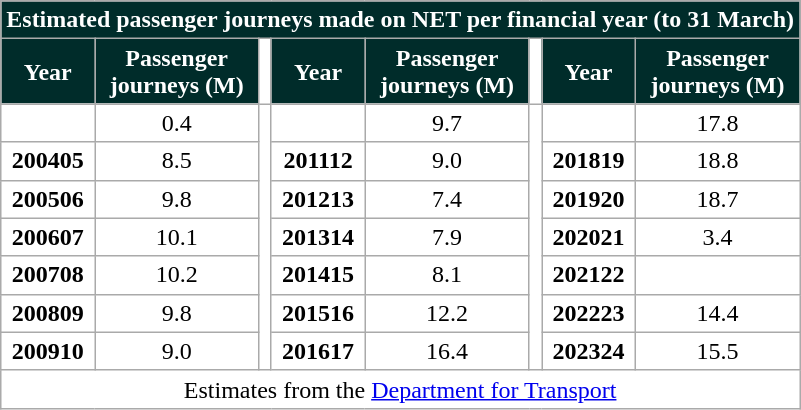<table class="wikitable" style="text-align:center;">
<tr>
<th colspan="08" style="background:#002C2A; color:white;"><strong>Estimated passenger journeys made on NET per financial year (to 31 March)</strong></th>
</tr>
<tr>
<th style="background:#002C2A; color:white;">Year</th>
<th style="background:#002C2A; color:white;">Passenger<br>journeys (M)</th>
<th style="background:#fff; color:#fff;"></th>
<th style="background:#002C2A; color:white;">Year</th>
<th style="background:#002C2A; color:white;">Passenger<br>journeys (M)</th>
<th style="background:#fff; color:#fff;"></th>
<th style="background:#002C2A; color:white;">Year</th>
<th style="background:#002C2A;color:white;">Passenger<br>journeys (M)</th>
</tr>
<tr>
<th style="background:#fff; color:black;"></th>
<td style="background:#fff; color:black;">0.4</td>
<td style="background:#fff; color:#fff;" rowspan="7"></td>
<th style="background:#fff; color:black;"></th>
<td style="background:#fff; color:black;">9.7</td>
<td style="background:#fff; color:#fff;" rowspan="7"></td>
<th style="background:#fff; color:black;"></th>
<td style="background:#fff; color:black;">17.8</td>
</tr>
<tr>
<th style="background:#fff; color:black;">200405</th>
<td style="background:#fff; color:black;">8.5</td>
<th style="background:#fff; color:black;">201112</th>
<td style="background:#fff; color:black;">9.0</td>
<th style="background:#fff; color:black;">201819</th>
<td style="background:#fff; color:black;">18.8</td>
</tr>
<tr>
<th style="background:#fff; color:black;">200506</th>
<td style="background:#fff; color:black;">9.8</td>
<th style="background:#fff; color:black;">201213</th>
<td style="background:#fff; color:black;">7.4</td>
<th style="background:#fff; color:black;">201920</th>
<td style="background:#fff; color:black;">18.7</td>
</tr>
<tr>
<th style="background:#fff; color:black;">200607</th>
<td style="background:#fff; color:black;">10.1</td>
<th style="background:#fff; color:black;">201314</th>
<td style="background:#fff; color:black;">7.9</td>
<th style="background:#fff; color:black;">202021</th>
<td style="background:#fff; color:black;">3.4</td>
</tr>
<tr>
<th style="background:#fff; color:black;">200708</th>
<td style="background:#fff; color:black;">10.2</td>
<th style="background:#fff; color:black;">201415</th>
<td style="background:#fff; color:black;">8.1</td>
<th style="background:#fff; color:black;">202122</th>
<td style="background:#fff; color:black;"></td>
</tr>
<tr>
<th style="background:#fff; color:black;">200809</th>
<td style="background:#fff; color:black;">9.8</td>
<th style="background:#fff; color:black;">201516</th>
<td style="background:#fff; color:black;">12.2</td>
<th style="background:#fff; color:black;">202223</th>
<td style="background:#fff; color:black;">14.4</td>
</tr>
<tr>
<th style="background:#fff; color:black;">200910</th>
<td style="background:#fff; color:black;">9.0</td>
<th style="background:#fff; color:black;">201617</th>
<td style="background:#fff; color:black;">16.4</td>
<th style="background:#fff; color:black;">202324</th>
<td style="background:#fff; color:black;">15.5</td>
</tr>
<tr>
<td colspan="08" style="background:#fff;">Estimates from the <a href='#'>Department for Transport</a></td>
</tr>
</table>
